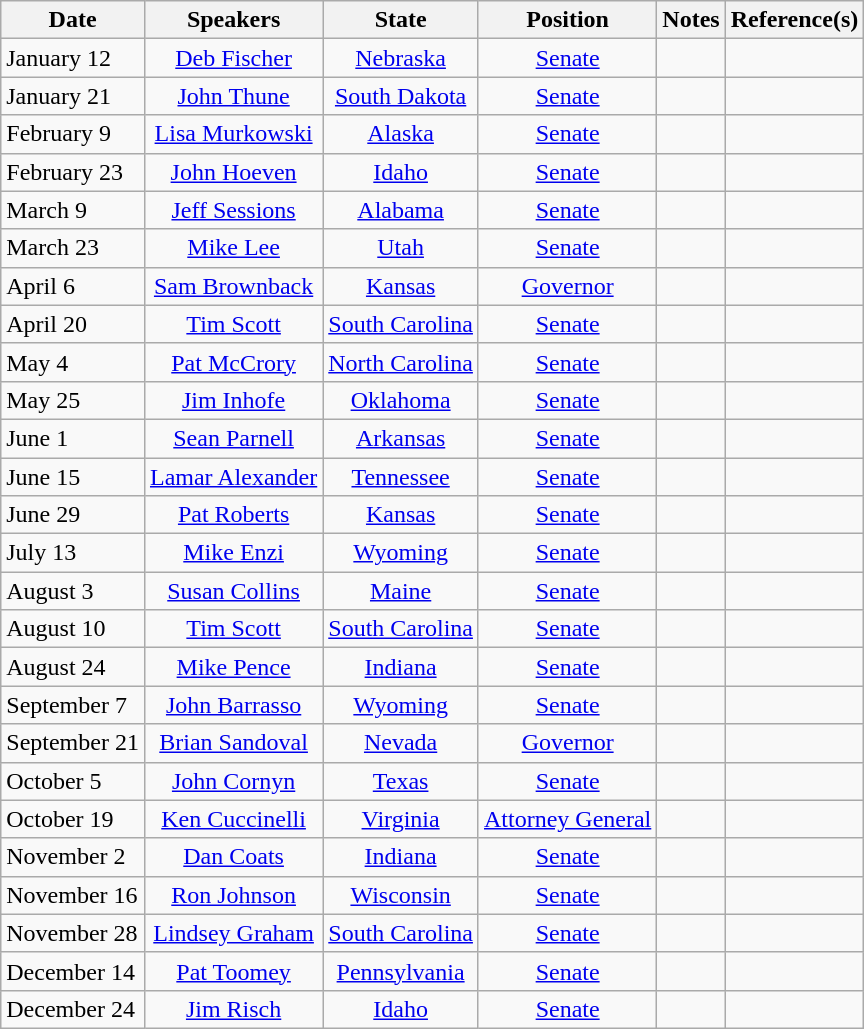<table class="wikitable">
<tr>
<th style="text-align: center;">Date</th>
<th style="text-align: center;">Speakers</th>
<th style="text-align: center;">State</th>
<th style="text-align: center;">Position</th>
<th style="text-align: center;">Notes</th>
<th style="text-align: center;">Reference(s)</th>
</tr>
<tr>
<td>January 12</td>
<td style="text-align: center;"><a href='#'>Deb Fischer</a></td>
<td style="text-align: center;"><a href='#'>Nebraska</a></td>
<td style="text-align: center;"><a href='#'>Senate</a></td>
<td style="text-align: center;"></td>
<td style="text-align: center;"></td>
</tr>
<tr>
<td>January 21</td>
<td style="text-align: center;"><a href='#'>John Thune</a></td>
<td style="text-align: center;"><a href='#'>South Dakota</a></td>
<td style="text-align: center;"><a href='#'>Senate</a></td>
<td style="text-align: center;"></td>
<td style="text-align: center;"></td>
</tr>
<tr>
<td>February 9</td>
<td style="text-align: center;"><a href='#'>Lisa Murkowski</a></td>
<td style="text-align: center;"><a href='#'>Alaska</a></td>
<td style="text-align: center;"><a href='#'>Senate</a></td>
<td style="text-align: center;"></td>
<td style="text-align: center;"></td>
</tr>
<tr>
<td>February 23</td>
<td style="text-align: center;"><a href='#'>John Hoeven</a></td>
<td style="text-align: center;"><a href='#'>Idaho</a></td>
<td style="text-align: center;"><a href='#'>Senate</a></td>
<td style="text-align: center;"></td>
<td style="text-align: center;"></td>
</tr>
<tr>
<td>March 9</td>
<td style="text-align: center;"><a href='#'>Jeff Sessions</a></td>
<td style="text-align: center;"><a href='#'>Alabama</a></td>
<td style="text-align: center;"><a href='#'>Senate</a></td>
<td style="text-align: center;"></td>
<td style="text-align: center;"></td>
</tr>
<tr>
<td>March 23</td>
<td style="text-align: center;"><a href='#'>Mike Lee</a></td>
<td style="text-align: center;"><a href='#'>Utah</a></td>
<td style="text-align: center;"><a href='#'>Senate</a></td>
<td style="text-align: center;"></td>
<td style="text-align: center;"></td>
</tr>
<tr>
<td>April 6</td>
<td style="text-align: center;"><a href='#'>Sam Brownback</a></td>
<td style="text-align: center;"><a href='#'>Kansas</a></td>
<td style="text-align: center;"><a href='#'>Governor</a></td>
<td style="text-align: center;"></td>
<td style="text-align: center;"></td>
</tr>
<tr>
<td>April 20</td>
<td style="text-align: center;"><a href='#'>Tim Scott</a></td>
<td style="text-align: center;"><a href='#'>South Carolina</a></td>
<td style="text-align: center;"><a href='#'>Senate</a></td>
<td style="text-align: center;"></td>
<td style="text-align: center;"></td>
</tr>
<tr>
<td>May 4</td>
<td style="text-align: center;"><a href='#'>Pat McCrory</a></td>
<td style="text-align: center;"><a href='#'>North Carolina</a></td>
<td style="text-align: center;"><a href='#'>Senate</a></td>
<td style="text-align: center;"></td>
<td style="text-align: center;"></td>
</tr>
<tr>
<td>May 25</td>
<td style="text-align: center;"><a href='#'>Jim Inhofe</a></td>
<td style="text-align: center;"><a href='#'>Oklahoma</a></td>
<td style="text-align: center;"><a href='#'>Senate</a></td>
<td style="text-align: center;"></td>
<td style="text-align: center;"></td>
</tr>
<tr>
<td>June 1</td>
<td style="text-align: center;"><a href='#'>Sean Parnell</a></td>
<td style="text-align: center;"><a href='#'>Arkansas</a></td>
<td style="text-align: center;"><a href='#'>Senate</a></td>
<td style="text-align: center;"></td>
<td style="text-align: center;"></td>
</tr>
<tr>
<td>June 15</td>
<td style="text-align: center;"><a href='#'>Lamar Alexander</a></td>
<td style="text-align: center;"><a href='#'>Tennessee</a></td>
<td style="text-align: center;"><a href='#'>Senate</a></td>
<td style="text-align: center;"></td>
<td style="text-align: center;"></td>
</tr>
<tr>
<td>June 29</td>
<td style="text-align: center;"><a href='#'>Pat Roberts</a></td>
<td style="text-align: center;"><a href='#'>Kansas</a></td>
<td style="text-align: center;"><a href='#'>Senate</a></td>
<td style="text-align: center;"></td>
<td style="text-align: center;"></td>
</tr>
<tr>
<td>July 13</td>
<td style="text-align: center;"><a href='#'>Mike Enzi</a></td>
<td style="text-align: center;"><a href='#'>Wyoming</a></td>
<td style="text-align: center;"><a href='#'>Senate</a></td>
<td style="text-align: center;"></td>
<td style="text-align: center;"></td>
</tr>
<tr>
<td>August 3</td>
<td style="text-align: center;"><a href='#'>Susan Collins</a></td>
<td style="text-align: center;"><a href='#'>Maine</a></td>
<td style="text-align: center;"><a href='#'>Senate</a></td>
<td style="text-align: center;"></td>
<td style="text-align: center;"></td>
</tr>
<tr>
<td>August 10</td>
<td style="text-align: center;"><a href='#'>Tim Scott</a></td>
<td style="text-align: center;"><a href='#'>South Carolina</a></td>
<td style="text-align: center;"><a href='#'>Senate</a></td>
<td style="text-align: center;"></td>
<td style="text-align: center;"></td>
</tr>
<tr>
<td>August 24</td>
<td style="text-align: center;"><a href='#'>Mike Pence</a></td>
<td style="text-align: center;"><a href='#'>Indiana</a></td>
<td style="text-align: center;"><a href='#'>Senate</a></td>
<td style="text-align: center;"></td>
<td style="text-align: center;"></td>
</tr>
<tr>
<td>September 7</td>
<td style="text-align: center;"><a href='#'>John Barrasso</a></td>
<td style="text-align: center;"><a href='#'>Wyoming</a></td>
<td style="text-align: center;"><a href='#'>Senate</a></td>
<td style="text-align: center;"></td>
<td style="text-align: center;"></td>
</tr>
<tr>
<td>September 21</td>
<td style="text-align: center;"><a href='#'>Brian Sandoval</a></td>
<td style="text-align: center;"><a href='#'>Nevada</a></td>
<td style="text-align: center;"><a href='#'>Governor</a></td>
<td style="text-align: center;"></td>
<td style="text-align: center;"></td>
</tr>
<tr>
<td>October 5</td>
<td style="text-align: center;"><a href='#'>John Cornyn</a></td>
<td style="text-align: center;"><a href='#'>Texas</a></td>
<td style="text-align: center;"><a href='#'>Senate</a></td>
<td style="text-align: center;"></td>
<td style="text-align: center;"></td>
</tr>
<tr>
<td>October 19</td>
<td style="text-align: center;"><a href='#'>Ken Cuccinelli</a></td>
<td style="text-align: center;"><a href='#'>Virginia</a></td>
<td style="text-align: center;"><a href='#'>Attorney General</a></td>
<td style="text-align: center;"></td>
<td style="text-align: center;"></td>
</tr>
<tr>
<td>November 2</td>
<td style="text-align: center;"><a href='#'>Dan Coats</a></td>
<td style="text-align: center;"><a href='#'>Indiana</a></td>
<td style="text-align: center;"><a href='#'>Senate</a></td>
<td style="text-align: center;"></td>
<td style="text-align: center;"></td>
</tr>
<tr>
<td>November 16</td>
<td style="text-align: center;"><a href='#'>Ron Johnson</a></td>
<td style="text-align: center;"><a href='#'>Wisconsin</a></td>
<td style="text-align: center;"><a href='#'>Senate</a></td>
<td style="text-align: center;"></td>
<td style="text-align: center;"></td>
</tr>
<tr>
<td>November 28</td>
<td style="text-align: center;"><a href='#'>Lindsey Graham</a></td>
<td style="text-align: center;"><a href='#'>South Carolina</a></td>
<td style="text-align: center;"><a href='#'>Senate</a></td>
<td style="text-align: center;"></td>
<td style="text-align: center;"></td>
</tr>
<tr>
<td>December 14</td>
<td style="text-align: center;"><a href='#'>Pat Toomey</a></td>
<td style="text-align: center;"><a href='#'>Pennsylvania</a></td>
<td style="text-align: center;"><a href='#'>Senate</a></td>
<td style="text-align: center;"></td>
<td style="text-align: center;"></td>
</tr>
<tr>
<td>December 24</td>
<td style="text-align: center;"><a href='#'>Jim Risch</a></td>
<td style="text-align: center;"><a href='#'>Idaho</a></td>
<td style="text-align: center;"><a href='#'>Senate</a></td>
<td style="text-align: center;"></td>
<td style="text-align: center;"></td>
</tr>
</table>
